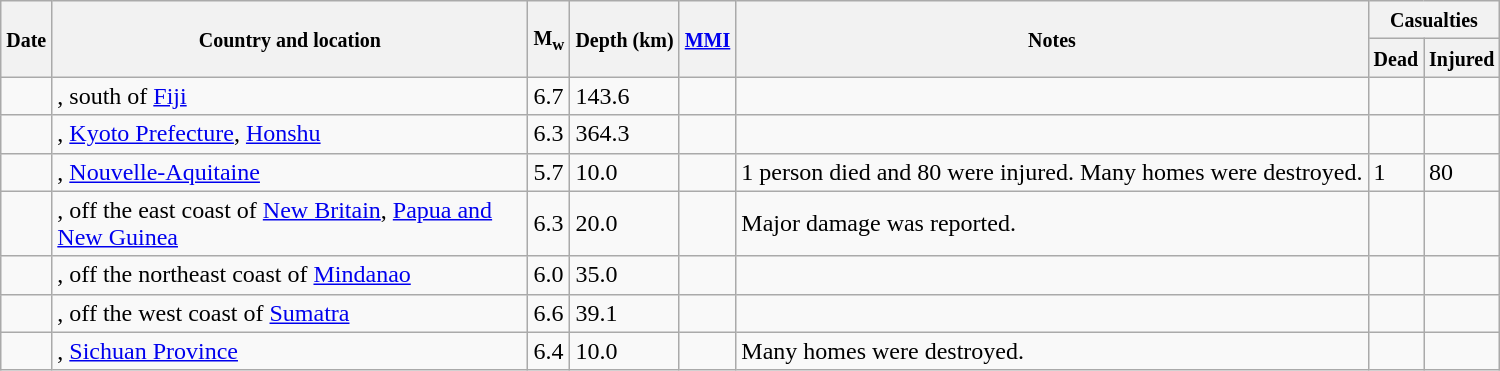<table class="wikitable sortable sort-under" style="border:1px black; margin-left:1em;">
<tr>
<th rowspan="2"><small>Date</small></th>
<th rowspan="2" style="width: 310px"><small>Country and location</small></th>
<th rowspan="2"><small>M<sub>w</sub></small></th>
<th rowspan="2"><small>Depth (km)</small></th>
<th rowspan="2"><small><a href='#'>MMI</a></small></th>
<th rowspan="2" class="unsortable"><small>Notes</small></th>
<th colspan="2"><small>Casualties</small></th>
</tr>
<tr>
<th><small>Dead</small></th>
<th><small>Injured</small></th>
</tr>
<tr>
<td></td>
<td>, south of <a href='#'>Fiji</a></td>
<td>6.7</td>
<td>143.6</td>
<td></td>
<td></td>
<td></td>
<td></td>
</tr>
<tr>
<td></td>
<td>, <a href='#'>Kyoto Prefecture</a>, <a href='#'>Honshu</a></td>
<td>6.3</td>
<td>364.3</td>
<td></td>
<td></td>
<td></td>
<td></td>
</tr>
<tr>
<td></td>
<td>, <a href='#'>Nouvelle-Aquitaine</a></td>
<td>5.7</td>
<td>10.0</td>
<td></td>
<td>1 person died and 80 were injured. Many homes were destroyed.</td>
<td>1</td>
<td>80</td>
</tr>
<tr>
<td></td>
<td>, off the east coast of <a href='#'>New Britain</a>, <a href='#'>Papua and New Guinea</a></td>
<td>6.3</td>
<td>20.0</td>
<td></td>
<td>Major damage was reported.</td>
<td></td>
<td></td>
</tr>
<tr>
<td></td>
<td>, off the northeast coast of <a href='#'>Mindanao</a></td>
<td>6.0</td>
<td>35.0</td>
<td></td>
<td></td>
<td></td>
<td></td>
</tr>
<tr>
<td></td>
<td>, off the west coast of <a href='#'>Sumatra</a></td>
<td>6.6</td>
<td>39.1</td>
<td></td>
<td></td>
<td></td>
<td></td>
</tr>
<tr>
<td></td>
<td>, <a href='#'>Sichuan Province</a></td>
<td>6.4</td>
<td>10.0</td>
<td></td>
<td>Many homes were destroyed.</td>
<td></td>
<td></td>
</tr>
</table>
